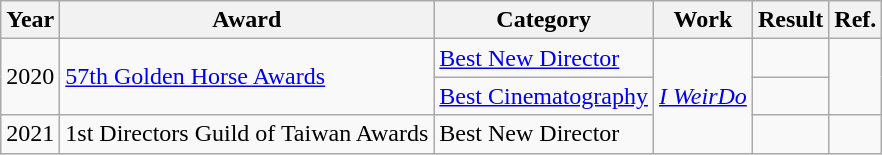<table class="wikitable plainrowheaders">
<tr>
<th>Year</th>
<th>Award</th>
<th>Category</th>
<th>Work</th>
<th>Result</th>
<th>Ref.</th>
</tr>
<tr>
<td rowspan="2">2020</td>
<td rowspan="2"><a href='#'>57th Golden Horse Awards</a></td>
<td><a href='#'>Best New Director</a></td>
<td rowspan="3"><em><a href='#'>I WeirDo</a></em></td>
<td></td>
<td rowspan="2"></td>
</tr>
<tr>
<td><a href='#'>Best Cinematography</a></td>
<td></td>
</tr>
<tr>
<td>2021</td>
<td>1st Directors Guild of Taiwan Awards</td>
<td>Best New Director</td>
<td></td>
<td></td>
</tr>
</table>
